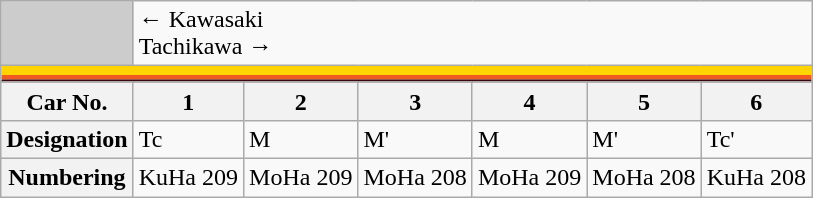<table class="wikitable">
<tr>
<td style="background-color:#ccc;"> </td>
<td colspan="6"><div>← Kawasaki</div><div>Tachikawa →</div></td>
</tr>
<tr style="line-height: 6px; background-color: #FFD400;">
<td colspan="7" style="padding:0; border:0;"> </td>
</tr>
<tr style="line-height: 3px; background-color: #F15A22;">
<td colspan="7" style="padding:0; border:0;"> </td>
</tr>
<tr style="line-height: 1px; background-color: #3C060F;">
<td colspan="7" style="padding:0; border:0;"> </td>
</tr>
<tr>
<th>Car No.</th>
<th>1</th>
<th>2</th>
<th>3</th>
<th>4</th>
<th>5</th>
<th>6</th>
</tr>
<tr>
<th>Designation</th>
<td>Tc</td>
<td>M</td>
<td>M'</td>
<td>M</td>
<td>M'</td>
<td>Tc'</td>
</tr>
<tr>
<th>Numbering</th>
<td>KuHa 209</td>
<td>MoHa 209</td>
<td>MoHa 208</td>
<td>MoHa 209</td>
<td>MoHa 208</td>
<td>KuHa 208</td>
</tr>
</table>
